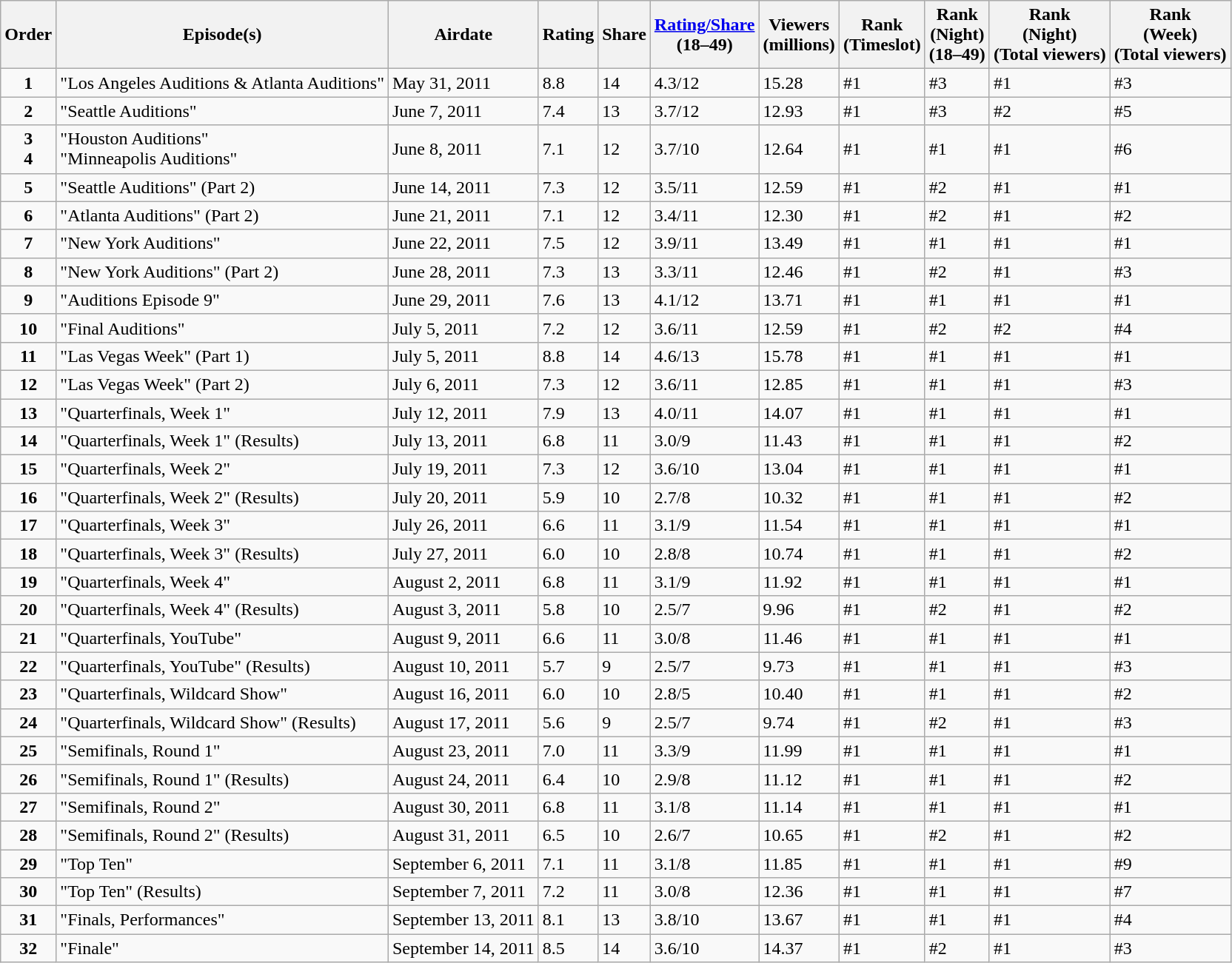<table class="wikitable sortable">
<tr>
<th>Order</th>
<th>Episode(s)</th>
<th>Airdate</th>
<th>Rating</th>
<th>Share</th>
<th><a href='#'>Rating/Share</a><br>(18–49)</th>
<th>Viewers<br>(millions)</th>
<th>Rank<br>(Timeslot)</th>
<th>Rank<br>(Night)<br>(18–49)</th>
<th>Rank<br>(Night)<br>(Total viewers)</th>
<th>Rank<br>(Week)<br>(Total viewers)</th>
</tr>
<tr>
<td style="text-align:center"><strong>1</strong></td>
<td>"Los Angeles Auditions & Atlanta Auditions"</td>
<td>May 31, 2011</td>
<td>8.8</td>
<td>14</td>
<td>4.3/12</td>
<td>15.28</td>
<td>#1</td>
<td>#3</td>
<td>#1</td>
<td>#3 </td>
</tr>
<tr>
<td style="text-align:center"><strong>2</strong></td>
<td>"Seattle Auditions"</td>
<td>June 7, 2011</td>
<td>7.4</td>
<td>13</td>
<td>3.7/12</td>
<td>12.93 </td>
<td>#1</td>
<td>#3</td>
<td>#2</td>
<td>#5 </td>
</tr>
<tr>
<td style="text-align:center"><strong>3</strong><br><strong>4</strong></td>
<td>"Houston Auditions"<br>"Minneapolis Auditions"</td>
<td>June 8, 2011</td>
<td>7.1</td>
<td>12</td>
<td>3.7/10</td>
<td>12.64 </td>
<td>#1</td>
<td>#1</td>
<td>#1</td>
<td>#6</td>
</tr>
<tr>
<td style="text-align:center"><strong>5</strong></td>
<td>"Seattle Auditions" (Part 2)</td>
<td>June 14, 2011</td>
<td>7.3</td>
<td>12</td>
<td>3.5/11</td>
<td>12.59 </td>
<td>#1</td>
<td>#2</td>
<td>#1</td>
<td>#1 </td>
</tr>
<tr>
<td style="text-align:center"><strong>6</strong></td>
<td>"Atlanta Auditions" (Part 2)</td>
<td>June 21, 2011</td>
<td>7.1</td>
<td>12</td>
<td>3.4/11</td>
<td>12.30 </td>
<td>#1</td>
<td>#2</td>
<td>#1</td>
<td>#2 </td>
</tr>
<tr>
<td style="text-align:center"><strong>7</strong></td>
<td>"New York Auditions"</td>
<td>June 22, 2011</td>
<td>7.5</td>
<td>12</td>
<td>3.9/11</td>
<td>13.49 </td>
<td>#1</td>
<td>#1</td>
<td>#1</td>
<td>#1</td>
</tr>
<tr>
<td style="text-align:center"><strong>8</strong></td>
<td>"New York Auditions" (Part 2)</td>
<td>June 28, 2011</td>
<td>7.3</td>
<td>13</td>
<td>3.3/11</td>
<td>12.46 </td>
<td>#1</td>
<td>#2</td>
<td>#1</td>
<td>#3 </td>
</tr>
<tr>
<td style="text-align:center"><strong>9</strong></td>
<td>"Auditions Episode 9"</td>
<td>June 29, 2011</td>
<td>7.6</td>
<td>13</td>
<td>4.1/12</td>
<td>13.71 </td>
<td>#1</td>
<td>#1</td>
<td>#1</td>
<td>#1</td>
</tr>
<tr>
<td style="text-align:center"><strong>10</strong></td>
<td>"Final Auditions"</td>
<td>July 5, 2011</td>
<td>7.2</td>
<td>12</td>
<td>3.6/11</td>
<td>12.59 </td>
<td>#1</td>
<td>#2</td>
<td>#2</td>
<td>#4 </td>
</tr>
<tr>
<td style="text-align:center"><strong>11</strong></td>
<td>"Las Vegas Week" (Part 1)</td>
<td>July 5, 2011</td>
<td>8.8</td>
<td>14</td>
<td>4.6/13</td>
<td>15.78</td>
<td>#1</td>
<td>#1</td>
<td>#1</td>
<td>#1</td>
</tr>
<tr>
<td style="text-align:center"><strong>12</strong></td>
<td>"Las Vegas Week" (Part 2)</td>
<td>July 6, 2011</td>
<td>7.3</td>
<td>12</td>
<td>3.6/11</td>
<td>12.85 </td>
<td>#1</td>
<td>#1</td>
<td>#1</td>
<td>#3</td>
</tr>
<tr>
<td style="text-align:center"><strong>13</strong></td>
<td>"Quarterfinals, Week 1"</td>
<td>July 12, 2011</td>
<td>7.9</td>
<td>13</td>
<td>4.0/11</td>
<td>14.07 </td>
<td>#1</td>
<td>#1</td>
<td>#1</td>
<td>#1 </td>
</tr>
<tr>
<td style="text-align:center"><strong>14</strong></td>
<td>"Quarterfinals, Week 1" (Results)</td>
<td>July 13, 2011</td>
<td>6.8</td>
<td>11</td>
<td>3.0/9</td>
<td>11.43 </td>
<td>#1</td>
<td>#1</td>
<td>#1</td>
<td>#2</td>
</tr>
<tr>
<td style="text-align:center"><strong>15</strong></td>
<td>"Quarterfinals, Week 2"</td>
<td>July 19, 2011</td>
<td>7.3</td>
<td>12</td>
<td>3.6/10</td>
<td>13.04 </td>
<td>#1</td>
<td>#1</td>
<td>#1</td>
<td>#1</td>
</tr>
<tr>
<td style="text-align:center"><strong>16</strong></td>
<td>"Quarterfinals, Week 2" (Results)</td>
<td>July 20, 2011</td>
<td>5.9</td>
<td>10</td>
<td>2.7/8</td>
<td>10.32 </td>
<td>#1</td>
<td>#1</td>
<td>#1</td>
<td>#2</td>
</tr>
<tr>
<td style="text-align:center"><strong>17</strong></td>
<td>"Quarterfinals, Week 3"</td>
<td>July 26, 2011</td>
<td>6.6</td>
<td>11</td>
<td>3.1/9</td>
<td>11.54 </td>
<td>#1</td>
<td>#1</td>
<td>#1</td>
<td>#1 </td>
</tr>
<tr>
<td style="text-align:center"><strong>18</strong></td>
<td>"Quarterfinals, Week 3" (Results)</td>
<td>July 27, 2011</td>
<td>6.0</td>
<td>10</td>
<td>2.8/8</td>
<td>10.74 </td>
<td>#1</td>
<td>#1</td>
<td>#1</td>
<td>#2</td>
</tr>
<tr>
<td style="text-align:center"><strong>19</strong></td>
<td>"Quarterfinals, Week 4"</td>
<td>August 2, 2011</td>
<td>6.8</td>
<td>11</td>
<td>3.1/9</td>
<td>11.92 </td>
<td>#1</td>
<td>#1</td>
<td>#1</td>
<td>#1 </td>
</tr>
<tr>
<td style="text-align:center"><strong>20</strong></td>
<td>"Quarterfinals, Week 4" (Results)</td>
<td>August 3, 2011</td>
<td>5.8</td>
<td>10</td>
<td>2.5/7</td>
<td>9.96 </td>
<td>#1</td>
<td>#2</td>
<td>#1</td>
<td>#2</td>
</tr>
<tr>
<td style="text-align:center"><strong>21</strong></td>
<td>"Quarterfinals, YouTube"</td>
<td>August 9, 2011</td>
<td>6.6</td>
<td>11</td>
<td>3.0/8</td>
<td>11.46 </td>
<td>#1</td>
<td>#1</td>
<td>#1</td>
<td>#1 </td>
</tr>
<tr>
<td style="text-align:center"><strong>22</strong></td>
<td>"Quarterfinals, YouTube" (Results)</td>
<td>August 10, 2011</td>
<td>5.7</td>
<td>9</td>
<td>2.5/7</td>
<td>9.73 </td>
<td>#1</td>
<td>#1</td>
<td>#1</td>
<td>#3</td>
</tr>
<tr>
<td style="text-align:center"><strong>23</strong></td>
<td>"Quarterfinals, Wildcard Show"</td>
<td>August 16, 2011</td>
<td>6.0</td>
<td>10</td>
<td>2.8/5</td>
<td>10.40 </td>
<td>#1</td>
<td>#1</td>
<td>#1</td>
<td>#2 </td>
</tr>
<tr>
<td style="text-align:center"><strong>24</strong></td>
<td>"Quarterfinals, Wildcard Show" (Results)</td>
<td>August 17, 2011</td>
<td>5.6</td>
<td>9</td>
<td>2.5/7</td>
<td>9.74 </td>
<td>#1</td>
<td>#2</td>
<td>#1</td>
<td>#3</td>
</tr>
<tr>
<td style="text-align:center"><strong>25</strong></td>
<td>"Semifinals, Round 1"</td>
<td>August 23, 2011</td>
<td>7.0</td>
<td>11</td>
<td>3.3/9</td>
<td>11.99 </td>
<td>#1</td>
<td>#1</td>
<td>#1</td>
<td>#1 </td>
</tr>
<tr>
<td style="text-align:center"><strong>26</strong></td>
<td>"Semifinals, Round 1" (Results)</td>
<td>August 24, 2011</td>
<td>6.4</td>
<td>10</td>
<td>2.9/8</td>
<td>11.12 </td>
<td>#1</td>
<td>#1</td>
<td>#1</td>
<td>#2</td>
</tr>
<tr>
<td style="text-align:center"><strong>27</strong></td>
<td>"Semifinals, Round 2"</td>
<td>August 30, 2011</td>
<td>6.8</td>
<td>11</td>
<td>3.1/8</td>
<td>11.14 </td>
<td>#1</td>
<td>#1</td>
<td>#1</td>
<td>#1 </td>
</tr>
<tr>
<td style="text-align:center"><strong>28</strong></td>
<td>"Semifinals, Round 2" (Results)</td>
<td>August 31, 2011</td>
<td>6.5</td>
<td>10</td>
<td>2.6/7</td>
<td>10.65 </td>
<td>#1</td>
<td>#2</td>
<td>#1</td>
<td>#2</td>
</tr>
<tr>
<td style="text-align:center"><strong>29</strong></td>
<td>"Top Ten"</td>
<td>September 6, 2011</td>
<td>7.1</td>
<td>11</td>
<td>3.1/8</td>
<td>11.85 </td>
<td>#1</td>
<td>#1</td>
<td>#1</td>
<td>#9 </td>
</tr>
<tr>
<td style="text-align:center"><strong>30</strong></td>
<td>"Top Ten" (Results)</td>
<td>September 7, 2011</td>
<td>7.2</td>
<td>11</td>
<td>3.0/8</td>
<td>12.36 </td>
<td>#1</td>
<td>#1</td>
<td>#1</td>
<td>#7</td>
</tr>
<tr>
<td style="text-align:center"><strong>31</strong></td>
<td>"Finals, Performances"</td>
<td>September 13, 2011</td>
<td>8.1</td>
<td>13</td>
<td>3.8/10</td>
<td>13.67 </td>
<td>#1</td>
<td>#1</td>
<td>#1</td>
<td>#4 </td>
</tr>
<tr>
<td style="text-align:center"><strong>32</strong></td>
<td>"Finale"</td>
<td>September 14, 2011</td>
<td>8.5</td>
<td>14</td>
<td>3.6/10</td>
<td>14.37 </td>
<td>#1</td>
<td>#2</td>
<td>#1</td>
<td>#3</td>
</tr>
</table>
